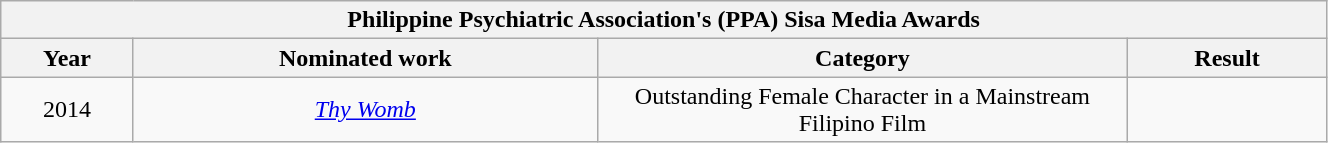<table width="70%" class="wikitable sortable">
<tr>
<th colspan="4" align="center"><strong>Philippine Psychiatric Association's (PPA) Sisa Media Awards </strong></th>
</tr>
<tr>
<th width="10%">Year</th>
<th width="35%">Nominated work</th>
<th width="40%">Category</th>
<th width="15%">Result</th>
</tr>
<tr>
<td align="center">2014</td>
<td align="center"><em><a href='#'>Thy Womb</a></em></td>
<td align="center">Outstanding Female Character in a Mainstream Filipino Film</td>
<td></td>
</tr>
</table>
